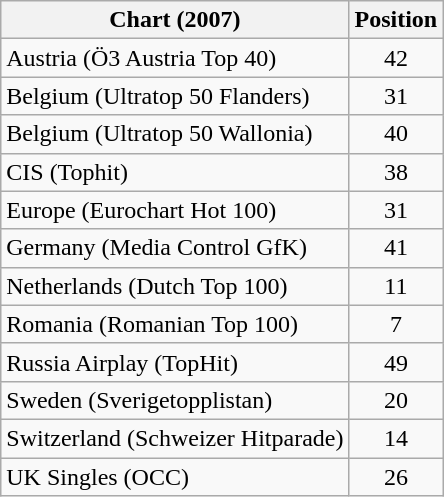<table class="wikitable sortable">
<tr>
<th>Chart (2007)</th>
<th>Position</th>
</tr>
<tr>
<td>Austria (Ö3 Austria Top 40)</td>
<td style="text-align:center;">42</td>
</tr>
<tr>
<td>Belgium (Ultratop 50 Flanders)</td>
<td style="text-align:center;">31</td>
</tr>
<tr>
<td>Belgium (Ultratop 50 Wallonia)</td>
<td style="text-align:center;">40</td>
</tr>
<tr>
<td>CIS (Tophit)</td>
<td style="text-align:center;">38</td>
</tr>
<tr>
<td>Europe (Eurochart Hot 100)</td>
<td style="text-align:center;">31</td>
</tr>
<tr>
<td>Germany (Media Control GfK)</td>
<td style="text-align:center;">41</td>
</tr>
<tr>
<td>Netherlands (Dutch Top 100)</td>
<td style="text-align:center;">11</td>
</tr>
<tr>
<td>Romania (Romanian Top 100)</td>
<td style="text-align:center;">7</td>
</tr>
<tr>
<td>Russia Airplay (TopHit)</td>
<td style="text-align:center;">49</td>
</tr>
<tr>
<td>Sweden (Sverigetopplistan)</td>
<td style="text-align:center;">20</td>
</tr>
<tr>
<td>Switzerland (Schweizer Hitparade)</td>
<td style="text-align:center;">14</td>
</tr>
<tr>
<td>UK Singles (OCC)</td>
<td style="text-align:center;">26</td>
</tr>
</table>
